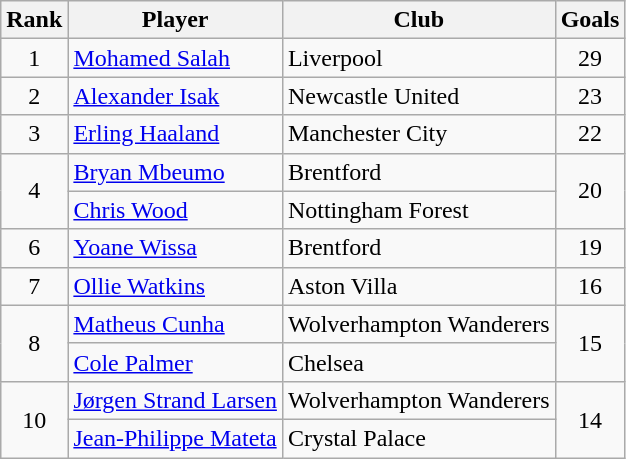<table class="wikitable" style="text-align:center">
<tr>
<th>Rank</th>
<th>Player</th>
<th>Club</th>
<th>Goals</th>
</tr>
<tr>
<td>1</td>
<td align="left"> <a href='#'>Mohamed Salah</a></td>
<td align="left">Liverpool</td>
<td>29</td>
</tr>
<tr>
<td>2</td>
<td align="left"> <a href='#'>Alexander Isak</a></td>
<td align="left">Newcastle United</td>
<td>23</td>
</tr>
<tr>
<td>3</td>
<td align="left"> <a href='#'>Erling Haaland</a></td>
<td align="left">Manchester City</td>
<td>22</td>
</tr>
<tr>
<td rowspan="2">4</td>
<td align="left"> <a href='#'>Bryan Mbeumo</a></td>
<td align="left">Brentford</td>
<td rowspan="2">20</td>
</tr>
<tr>
<td align="left"> <a href='#'>Chris Wood</a></td>
<td align="left">Nottingham Forest</td>
</tr>
<tr>
<td>6</td>
<td align="left"> <a href='#'>Yoane Wissa</a></td>
<td align="left">Brentford</td>
<td>19</td>
</tr>
<tr>
<td>7</td>
<td align="left"> <a href='#'>Ollie Watkins</a></td>
<td align="left">Aston Villa</td>
<td>16</td>
</tr>
<tr>
<td rowspan="2">8</td>
<td align="left"> <a href='#'>Matheus Cunha</a></td>
<td align="left">Wolverhampton Wanderers</td>
<td rowspan="2">15</td>
</tr>
<tr>
<td align="left"> <a href='#'>Cole Palmer</a></td>
<td align="left">Chelsea</td>
</tr>
<tr>
<td rowspan="2">10</td>
<td align="left"> <a href='#'>Jørgen Strand Larsen</a></td>
<td align="left">Wolverhampton Wanderers</td>
<td rowspan="2">14</td>
</tr>
<tr>
<td align="left"> <a href='#'>Jean-Philippe Mateta</a></td>
<td align="left">Crystal Palace</td>
</tr>
</table>
